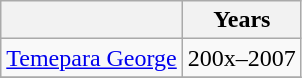<table class="wikitable collapsible">
<tr>
<th></th>
<th>Years</th>
</tr>
<tr>
<td><a href='#'>Temepara George</a></td>
<td>200x–2007</td>
</tr>
<tr>
</tr>
</table>
